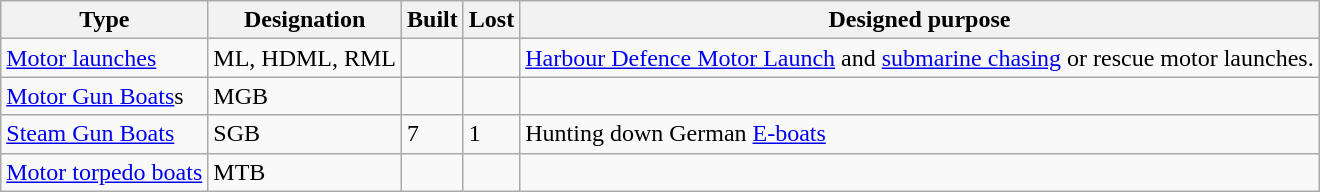<table class="wikitable">
<tr>
<th>Type</th>
<th>Designation</th>
<th>Built</th>
<th>Lost</th>
<th>Designed purpose</th>
</tr>
<tr>
<td><a href='#'>Motor launches</a></td>
<td>ML, HDML, RML</td>
<td></td>
<td></td>
<td><a href='#'>Harbour Defence Motor Launch</a> and <a href='#'>submarine chasing</a> or rescue motor launches.</td>
</tr>
<tr>
<td><a href='#'>Motor Gun Boats</a>s</td>
<td>MGB</td>
<td></td>
<td></td>
<td></td>
</tr>
<tr>
<td><a href='#'>Steam Gun Boats</a></td>
<td>SGB</td>
<td>7</td>
<td>1</td>
<td>Hunting down German <a href='#'>E-boats</a></td>
</tr>
<tr>
<td><a href='#'>Motor torpedo boats</a></td>
<td>MTB</td>
<td></td>
<td></td>
<td></td>
</tr>
</table>
